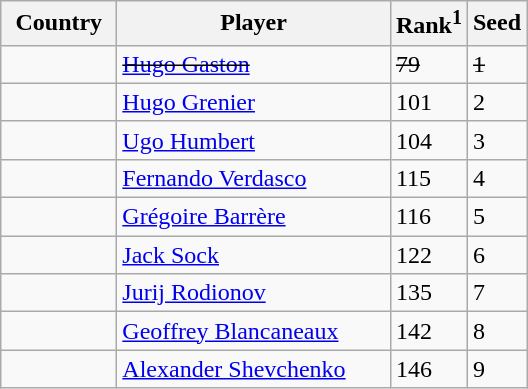<table class="sortable wikitable">
<tr>
<th width="70">Country</th>
<th width="175">Player</th>
<th>Rank<sup>1</sup></th>
<th>Seed</th>
</tr>
<tr>
<td><s></s></td>
<td><s><a href='#'>Hugo Gaston</a></s></td>
<td><s>79</s></td>
<td><s>1</s></td>
</tr>
<tr>
<td></td>
<td><a href='#'>Hugo Grenier</a></td>
<td>101</td>
<td>2</td>
</tr>
<tr>
<td></td>
<td><a href='#'>Ugo Humbert</a></td>
<td>104</td>
<td>3</td>
</tr>
<tr>
<td></td>
<td><a href='#'>Fernando Verdasco</a></td>
<td>115</td>
<td>4</td>
</tr>
<tr>
<td></td>
<td><a href='#'>Grégoire Barrère</a></td>
<td>116</td>
<td>5</td>
</tr>
<tr>
<td></td>
<td><a href='#'>Jack Sock</a></td>
<td>122</td>
<td>6</td>
</tr>
<tr>
<td></td>
<td><a href='#'>Jurij Rodionov</a></td>
<td>135</td>
<td>7</td>
</tr>
<tr>
<td></td>
<td><a href='#'>Geoffrey Blancaneaux</a></td>
<td>142</td>
<td>8</td>
</tr>
<tr>
<td></td>
<td><a href='#'>Alexander Shevchenko</a></td>
<td>146</td>
<td>9</td>
</tr>
</table>
